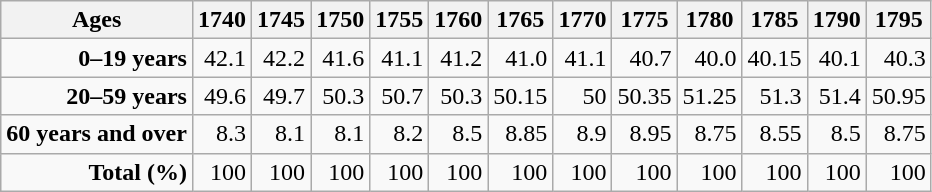<table class="wikitable " style="text-align:right">
<tr>
<th scope="col">Ages</th>
<th scope="col">1740</th>
<th scope="col">1745</th>
<th scope="col">1750</th>
<th scope="col">1755</th>
<th scope="col">1760</th>
<th scope="col">1765</th>
<th scope="col">1770</th>
<th scope="col">1775</th>
<th scope="col">1780</th>
<th scope="col">1785</th>
<th scope="col">1790</th>
<th scope="col">1795</th>
</tr>
<tr>
<td><strong>0–19 years</strong></td>
<td>42.1</td>
<td>42.2</td>
<td>41.6</td>
<td>41.1</td>
<td>41.2</td>
<td>41.0</td>
<td>41.1</td>
<td>40.7</td>
<td>40.0</td>
<td>40.15</td>
<td>40.1</td>
<td>40.3</td>
</tr>
<tr>
<td><strong>20–59 years</strong></td>
<td>49.6</td>
<td>49.7</td>
<td>50.3</td>
<td>50.7</td>
<td>50.3</td>
<td>50.15</td>
<td>50</td>
<td>50.35</td>
<td>51.25</td>
<td>51.3</td>
<td>51.4</td>
<td>50.95</td>
</tr>
<tr>
<td><strong>60 years and over</strong></td>
<td>8.3</td>
<td>8.1</td>
<td>8.1</td>
<td>8.2</td>
<td>8.5</td>
<td>8.85</td>
<td>8.9</td>
<td>8.95</td>
<td>8.75</td>
<td>8.55</td>
<td>8.5</td>
<td>8.75</td>
</tr>
<tr>
<td><strong>Total (%)</strong></td>
<td>100</td>
<td>100</td>
<td>100</td>
<td>100</td>
<td>100</td>
<td>100</td>
<td>100</td>
<td>100</td>
<td>100</td>
<td>100</td>
<td>100</td>
<td>100</td>
</tr>
</table>
